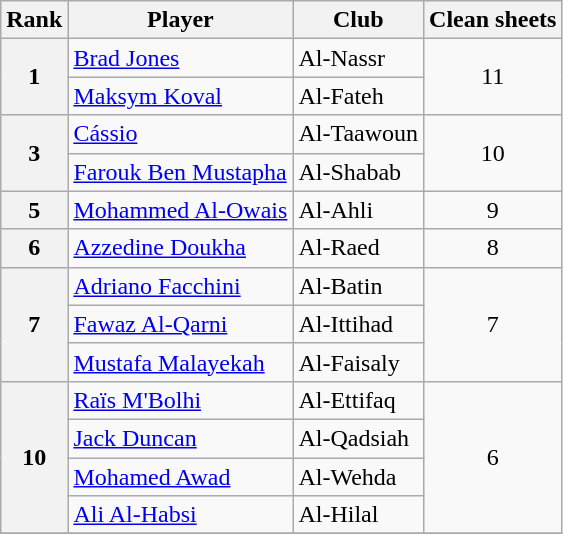<table class=wikitable>
<tr>
<th>Rank</th>
<th>Player</th>
<th>Club</th>
<th>Clean sheets</th>
</tr>
<tr>
<th rowspan=2>1</th>
<td> <a href='#'>Brad Jones</a></td>
<td>Al-Nassr</td>
<td align=center rowspan=2>11</td>
</tr>
<tr>
<td> <a href='#'>Maksym Koval</a></td>
<td>Al-Fateh</td>
</tr>
<tr>
<th rowspan=2>3</th>
<td> <a href='#'>Cássio</a></td>
<td>Al-Taawoun</td>
<td align=center rowspan=2>10</td>
</tr>
<tr>
<td> <a href='#'>Farouk Ben Mustapha</a></td>
<td>Al-Shabab</td>
</tr>
<tr>
<th>5</th>
<td> <a href='#'>Mohammed Al-Owais</a></td>
<td>Al-Ahli</td>
<td align=center>9</td>
</tr>
<tr>
<th>6</th>
<td> <a href='#'>Azzedine Doukha</a></td>
<td>Al-Raed</td>
<td align=center>8</td>
</tr>
<tr>
<th rowspan=3>7</th>
<td> <a href='#'>Adriano Facchini</a></td>
<td>Al-Batin</td>
<td align=center rowspan=3>7</td>
</tr>
<tr>
<td> <a href='#'>Fawaz Al-Qarni</a></td>
<td>Al-Ittihad</td>
</tr>
<tr>
<td> <a href='#'>Mustafa Malayekah</a></td>
<td>Al-Faisaly</td>
</tr>
<tr>
<th rowspan=4>10</th>
<td> <a href='#'>Raïs M'Bolhi</a></td>
<td>Al-Ettifaq</td>
<td align=center rowspan=4>6</td>
</tr>
<tr>
<td> <a href='#'>Jack Duncan</a></td>
<td>Al-Qadsiah</td>
</tr>
<tr>
<td> <a href='#'>Mohamed Awad</a></td>
<td>Al-Wehda</td>
</tr>
<tr>
<td> <a href='#'>Ali Al-Habsi</a></td>
<td>Al-Hilal</td>
</tr>
<tr>
</tr>
</table>
